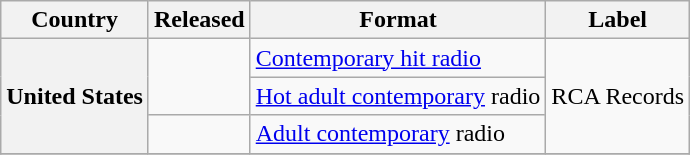<table class="wikitable plainrowheaders">
<tr>
<th scope="col">Country</th>
<th scope="col">Released</th>
<th scope="col">Format</th>
<th scope="col">Label</th>
</tr>
<tr>
<th scope="row" rowspan="3">United States</th>
<td rowspan="2"></td>
<td><a href='#'>Contemporary hit radio</a></td>
<td rowspan="3">RCA Records</td>
</tr>
<tr>
<td><a href='#'>Hot adult contemporary</a> radio</td>
</tr>
<tr>
<td></td>
<td><a href='#'>Adult contemporary</a> radio</td>
</tr>
<tr>
</tr>
</table>
